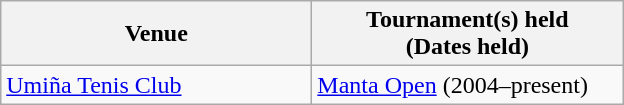<table class=wikitable>
<tr>
<th width=200>Venue</th>
<th width=200>Tournament(s) held<br>(Dates held)</th>
</tr>
<tr>
<td><a href='#'>Umiña Tenis Club</a></td>
<td><a href='#'>Manta Open</a> (2004–present)</td>
</tr>
</table>
